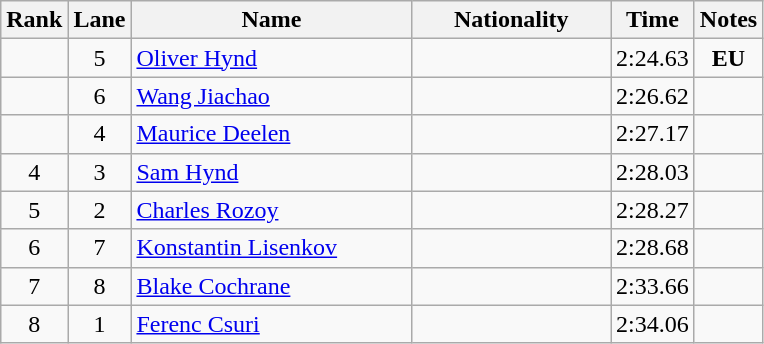<table class="wikitable sortable" style="text-align:center">
<tr>
<th>Rank</th>
<th>Lane</th>
<th style="width:180px">Name</th>
<th style="width:125px">Nationality</th>
<th>Time</th>
<th>Notes</th>
</tr>
<tr>
<td></td>
<td>5</td>
<td style="text-align:left;"><a href='#'>Oliver Hynd</a></td>
<td style="text-align:left;"></td>
<td>2:24.63</td>
<td><strong>EU</strong></td>
</tr>
<tr>
<td></td>
<td>6</td>
<td style="text-align:left;"><a href='#'>Wang Jiachao</a></td>
<td style="text-align:left;"></td>
<td>2:26.62</td>
<td></td>
</tr>
<tr>
<td></td>
<td>4</td>
<td style="text-align:left;"><a href='#'>Maurice Deelen</a></td>
<td style="text-align:left;"></td>
<td>2:27.17</td>
<td></td>
</tr>
<tr>
<td>4</td>
<td>3</td>
<td style="text-align:left;"><a href='#'>Sam Hynd</a></td>
<td style="text-align:left;"></td>
<td>2:28.03</td>
<td></td>
</tr>
<tr>
<td>5</td>
<td>2</td>
<td style="text-align:left;"><a href='#'>Charles Rozoy</a></td>
<td style="text-align:left;"></td>
<td>2:28.27</td>
<td></td>
</tr>
<tr>
<td>6</td>
<td>7</td>
<td style="text-align:left;"><a href='#'>Konstantin Lisenkov</a></td>
<td style="text-align:left;"></td>
<td>2:28.68</td>
<td></td>
</tr>
<tr>
<td>7</td>
<td>8</td>
<td style="text-align:left;"><a href='#'>Blake Cochrane</a></td>
<td style="text-align:left;"></td>
<td>2:33.66</td>
<td></td>
</tr>
<tr>
<td>8</td>
<td>1</td>
<td style="text-align:left;"><a href='#'>Ferenc Csuri</a></td>
<td style="text-align:left;"></td>
<td>2:34.06</td>
<td></td>
</tr>
</table>
